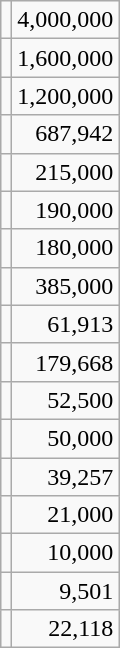<table class="wikitable">
<tr>
<td></td>
<td align="right">4,000,000</tr></td>
<td></td>
<td align="right">1,600,000 </tr></td>
<td></td>
<td align="right">1,200,000</tr></td>
<td></td>
<td align="right">687,942</tr></td>
<td></td>
<td align="right">215,000</tr></td>
<td></td>
<td align="right">190,000</tr></td>
<td></td>
<td align="right">180,000</tr></td>
<td></td>
<td align="right">385,000</tr></td>
<td></td>
<td align="right">61,913</tr></td>
<td></td>
<td align="right">179,668</tr></td>
<td></td>
<td align="right">52,500</tr></td>
<td></td>
<td align="right">50,000</tr></td>
<td></td>
<td align="right">39,257</tr></td>
<td></td>
<td align="right">21,000</tr></td>
<td></td>
<td align="right">10,000</tr></td>
<td></td>
<td align="right">9,501</tr></td>
<td></td>
<td align="right">22,118</tr></td>
</tr>
</table>
